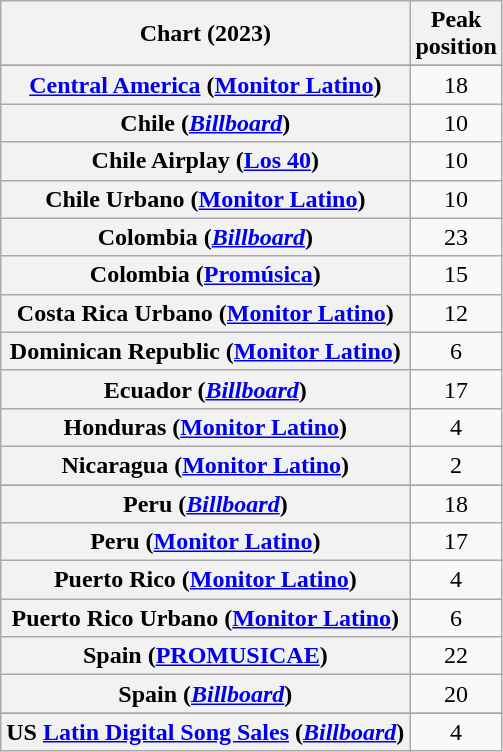<table class="wikitable sortable plainrowheaders" style="text-align:center">
<tr>
<th scope="col">Chart (2023)</th>
<th scope="col">Peak<br>position</th>
</tr>
<tr>
</tr>
<tr>
<th scope="row"><a href='#'>Central America</a> (<a href='#'>Monitor Latino</a>)</th>
<td>18</td>
</tr>
<tr>
<th scope="row">Chile (<em><a href='#'>Billboard</a></em>)</th>
<td>10</td>
</tr>
<tr>
<th scope="row">Chile Airplay (<a href='#'>Los 40</a>)</th>
<td>10</td>
</tr>
<tr>
<th scope="row">Chile Urbano (<a href='#'>Monitor Latino</a>)</th>
<td>10</td>
</tr>
<tr>
<th scope="row">Colombia (<em><a href='#'>Billboard</a></em>)</th>
<td>23</td>
</tr>
<tr>
<th scope="row">Colombia (<a href='#'>Promúsica</a>)</th>
<td>15</td>
</tr>
<tr>
<th scope="row">Costa Rica Urbano (<a href='#'>Monitor Latino</a>)</th>
<td>12</td>
</tr>
<tr>
<th scope="row">Dominican Republic (<a href='#'>Monitor Latino</a>)</th>
<td>6</td>
</tr>
<tr>
<th scope="row">Ecuador (<em><a href='#'>Billboard</a></em>)</th>
<td>17</td>
</tr>
<tr>
<th scope="row">Honduras (<a href='#'>Monitor Latino</a>)</th>
<td>4</td>
</tr>
<tr>
<th scope="row">Nicaragua (<a href='#'>Monitor Latino</a>)</th>
<td>2</td>
</tr>
<tr>
</tr>
<tr>
<th scope="row">Peru (<em><a href='#'>Billboard</a></em>)</th>
<td>18</td>
</tr>
<tr>
<th scope="row">Peru (<a href='#'>Monitor Latino</a>)</th>
<td>17</td>
</tr>
<tr>
<th scope="row">Puerto Rico (<a href='#'>Monitor Latino</a>)</th>
<td>4</td>
</tr>
<tr>
<th scope="row">Puerto Rico Urbano (<a href='#'>Monitor Latino</a>)</th>
<td>6</td>
</tr>
<tr>
<th scope="row">Spain (<a href='#'>PROMUSICAE</a>)</th>
<td>22</td>
</tr>
<tr>
<th scope="row">Spain (<em><a href='#'>Billboard</a></em>)</th>
<td>20</td>
</tr>
<tr>
</tr>
<tr>
</tr>
<tr>
</tr>
<tr>
</tr>
<tr>
<th scope="row">US <a href='#'>Latin Digital Song Sales</a> (<em><a href='#'>Billboard</a></em>)</th>
<td>4</td>
</tr>
</table>
